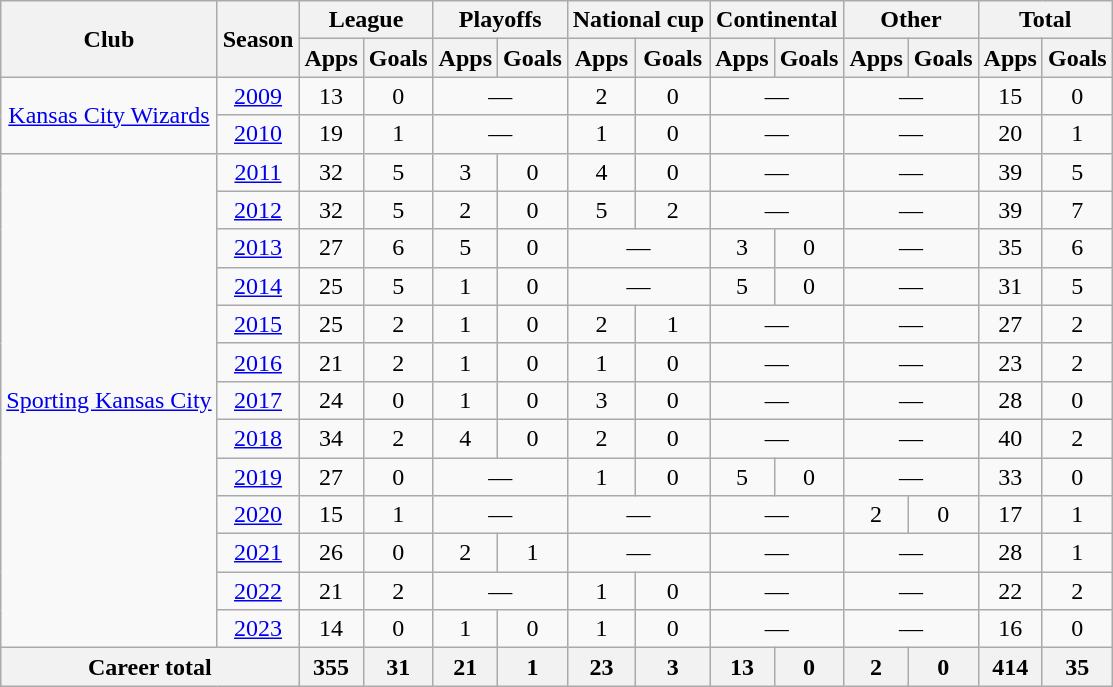<table class="wikitable" style="text-align:center">
<tr>
<th rowspan="2">Club</th>
<th rowspan="2">Season</th>
<th colspan="2">League</th>
<th colspan="2">Playoffs</th>
<th colspan="2">National cup</th>
<th colspan="2">Continental</th>
<th colspan="2">Other</th>
<th colspan="2">Total</th>
</tr>
<tr>
<th>Apps</th>
<th>Goals</th>
<th>Apps</th>
<th>Goals</th>
<th>Apps</th>
<th>Goals</th>
<th>Apps</th>
<th>Goals</th>
<th>Apps</th>
<th>Goals</th>
<th>Apps</th>
<th>Goals</th>
</tr>
<tr>
<td rowspan="2"><a href='#'>Kansas City Wizards</a></td>
<td><a href='#'>2009</a></td>
<td>13</td>
<td>0</td>
<td colspan="2">—</td>
<td>2</td>
<td>0</td>
<td colspan="2">—</td>
<td colspan="2">—</td>
<td>15</td>
<td>0</td>
</tr>
<tr>
<td><a href='#'>2010</a></td>
<td>19</td>
<td>1</td>
<td colspan="2">—</td>
<td>1</td>
<td>0</td>
<td colspan="2">—</td>
<td colspan="2">—</td>
<td>20</td>
<td>1</td>
</tr>
<tr>
<td rowspan="13"><a href='#'>Sporting Kansas City</a></td>
<td><a href='#'>2011</a></td>
<td>32</td>
<td>5</td>
<td>3</td>
<td>0</td>
<td>4</td>
<td>0</td>
<td colspan="2">—</td>
<td colspan="2">—</td>
<td>39</td>
<td>5</td>
</tr>
<tr>
<td><a href='#'>2012</a></td>
<td>32</td>
<td>5</td>
<td>2</td>
<td>0</td>
<td>5</td>
<td>2</td>
<td colspan="2">—</td>
<td colspan="2">—</td>
<td>39</td>
<td>7</td>
</tr>
<tr>
<td><a href='#'>2013</a></td>
<td>27</td>
<td>6</td>
<td>5</td>
<td>0</td>
<td colspan="2">—</td>
<td>3</td>
<td>0</td>
<td colspan="2">—</td>
<td>35</td>
<td>6</td>
</tr>
<tr>
<td><a href='#'>2014</a></td>
<td>25</td>
<td>5</td>
<td>1</td>
<td>0</td>
<td colspan="2">—</td>
<td>5</td>
<td>0</td>
<td colspan="2">—</td>
<td>31</td>
<td>5</td>
</tr>
<tr>
<td><a href='#'>2015</a></td>
<td>25</td>
<td>2</td>
<td>1</td>
<td>0</td>
<td>2</td>
<td>1</td>
<td colspan="2">—</td>
<td colspan="2">—</td>
<td>27</td>
<td>2</td>
</tr>
<tr>
<td><a href='#'>2016</a></td>
<td>21</td>
<td>2</td>
<td>1</td>
<td>0</td>
<td>1</td>
<td>0</td>
<td colspan="2">—</td>
<td colspan="2">—</td>
<td>23</td>
<td>2</td>
</tr>
<tr>
<td><a href='#'>2017</a></td>
<td>24</td>
<td>0</td>
<td>1</td>
<td>0</td>
<td>3</td>
<td>0</td>
<td colspan="2">—</td>
<td colspan="2">—</td>
<td>28</td>
<td>0</td>
</tr>
<tr>
<td><a href='#'>2018</a></td>
<td>34</td>
<td>2</td>
<td>4</td>
<td>0</td>
<td>2</td>
<td>0</td>
<td colspan="2">—</td>
<td colspan="2">—</td>
<td>40</td>
<td>2</td>
</tr>
<tr>
<td><a href='#'>2019</a></td>
<td>27</td>
<td>0</td>
<td colspan="2">—</td>
<td>1</td>
<td>0</td>
<td>5</td>
<td>0</td>
<td colspan="2">—</td>
<td>33</td>
<td>0</td>
</tr>
<tr>
<td><a href='#'>2020</a></td>
<td>15</td>
<td>1</td>
<td colspan="2">—</td>
<td colspan="2">—</td>
<td colspan="2">—</td>
<td>2</td>
<td>0</td>
<td>17</td>
<td>1</td>
</tr>
<tr>
<td><a href='#'>2021</a></td>
<td>26</td>
<td>0</td>
<td>2</td>
<td>1</td>
<td colspan="2">—</td>
<td colspan="2">—</td>
<td colspan="2">—</td>
<td>28</td>
<td>1</td>
</tr>
<tr>
<td><a href='#'>2022</a></td>
<td>21</td>
<td>2</td>
<td colspan="2">—</td>
<td>1</td>
<td>0</td>
<td colspan="2">—</td>
<td colspan="2">—</td>
<td>22</td>
<td>2</td>
</tr>
<tr>
<td><a href='#'>2023</a></td>
<td>14</td>
<td>0</td>
<td>1</td>
<td>0</td>
<td>1</td>
<td>0</td>
<td colspan="2">—</td>
<td colspan="2">—</td>
<td>16</td>
<td>0</td>
</tr>
<tr>
<th colspan="2">Career total</th>
<th>355</th>
<th>31</th>
<th>21</th>
<th>1</th>
<th>23</th>
<th>3</th>
<th>13</th>
<th>0</th>
<th>2</th>
<th>0</th>
<th>414</th>
<th>35</th>
</tr>
</table>
